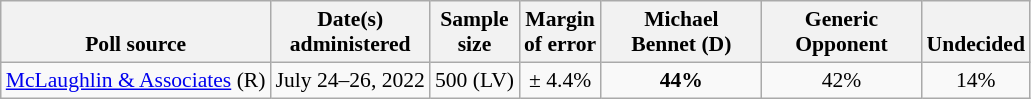<table class="wikitable" style="font-size:90%;text-align:center;">
<tr style="vertical-align:bottom">
<th>Poll source</th>
<th>Date(s)<br>administered</th>
<th>Sample<br>size</th>
<th>Margin<br>of error</th>
<th style="width:100px;">Michael<br>Bennet (D)</th>
<th style="width:100px;">Generic<br>Opponent</th>
<th>Undecided</th>
</tr>
<tr>
<td style="text-align:left;"><a href='#'>McLaughlin & Associates</a> (R)</td>
<td>July 24–26, 2022</td>
<td>500 (LV)</td>
<td>± 4.4%</td>
<td><strong>44%</strong></td>
<td>42%</td>
<td>14%</td>
</tr>
</table>
